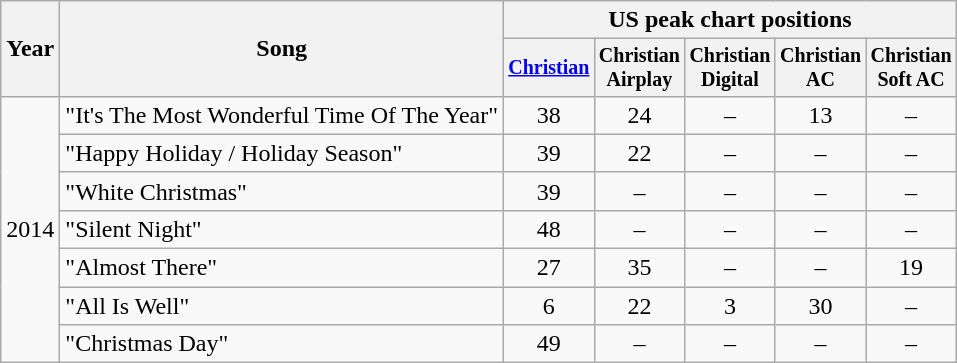<table class="wikitable sortable plainrowheaders" style="text-align:center">
<tr>
<th rowspan="2">Year</th>
<th rowspan="2">Song</th>
<th colspan="5">US peak chart positions</th>
</tr>
<tr style="font-size:smaller;">
<th width="45"><a href='#'>Christian</a><br></th>
<th width="45">Christian<br>Airplay</th>
<th width="45">Christian<br>Digital</th>
<th width="45">Christian<br>AC</th>
<th width="45">Christian<br>Soft AC</th>
</tr>
<tr>
<td rowspan="7">2014</td>
<td align="left">"It's The Most Wonderful Time Of The Year"</td>
<td>38</td>
<td>24</td>
<td>–</td>
<td>13</td>
<td>–</td>
</tr>
<tr>
<td align="left">"Happy Holiday / Holiday Season"</td>
<td>39</td>
<td>22</td>
<td>–</td>
<td>–</td>
<td>–</td>
</tr>
<tr>
<td align="left">"White Christmas" </td>
<td>39</td>
<td>–</td>
<td>–</td>
<td>–</td>
<td>–</td>
</tr>
<tr>
<td align="left">"Silent Night" </td>
<td>48</td>
<td>–</td>
<td>–</td>
<td>–</td>
<td>–</td>
</tr>
<tr>
<td align="left">"Almost There" </td>
<td>27</td>
<td>35</td>
<td>–</td>
<td>–</td>
<td>19</td>
</tr>
<tr>
<td align="left">"All Is Well" </td>
<td>6</td>
<td>22</td>
<td>3</td>
<td>30</td>
<td>–</td>
</tr>
<tr>
<td align="left">"Christmas Day" </td>
<td>49</td>
<td>–</td>
<td>–</td>
<td>–</td>
<td>–</td>
</tr>
</table>
